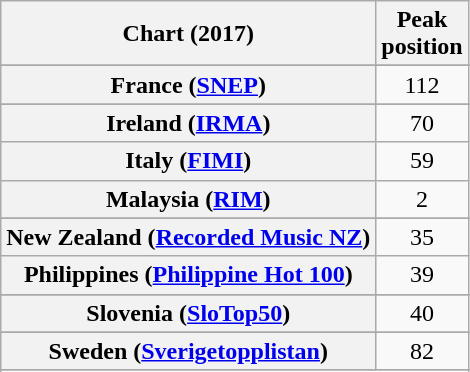<table class="wikitable sortable plainrowheaders" style="text-align:center">
<tr>
<th scope="col">Chart (2017)</th>
<th scope="col">Peak<br>position</th>
</tr>
<tr>
</tr>
<tr>
</tr>
<tr>
</tr>
<tr>
</tr>
<tr>
</tr>
<tr>
</tr>
<tr>
</tr>
<tr>
</tr>
<tr>
</tr>
<tr>
</tr>
<tr>
<th scope="row">France (<a href='#'>SNEP</a>)</th>
<td>112</td>
</tr>
<tr>
</tr>
<tr>
</tr>
<tr>
</tr>
<tr>
</tr>
<tr>
<th scope="row">Ireland (<a href='#'>IRMA</a>)</th>
<td>70</td>
</tr>
<tr>
<th scope="row">Italy (<a href='#'>FIMI</a>)</th>
<td>59</td>
</tr>
<tr>
<th scope="row">Malaysia (<a href='#'>RIM</a>)</th>
<td>2</td>
</tr>
<tr>
</tr>
<tr>
<th scope="row">New Zealand (<a href='#'>Recorded Music NZ</a>)</th>
<td>35</td>
</tr>
<tr>
<th scope="row">Philippines (<a href='#'>Philippine Hot 100</a>)</th>
<td>39</td>
</tr>
<tr>
</tr>
<tr>
</tr>
<tr>
</tr>
<tr>
</tr>
<tr>
</tr>
<tr>
<th scope="row">Slovenia (<a href='#'>SloTop50</a>)</th>
<td>40</td>
</tr>
<tr>
</tr>
<tr>
<th scope="row">Sweden (<a href='#'>Sverigetopplistan</a>)</th>
<td>82</td>
</tr>
<tr>
</tr>
<tr>
</tr>
<tr>
</tr>
<tr>
</tr>
<tr>
</tr>
<tr>
</tr>
<tr>
</tr>
<tr>
</tr>
</table>
